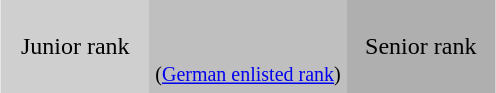<table class="toccolours" cellpadding="4" cellspacing="0" style="border-collapse: collapse; margin: 0.5em auto;">
<tr>
<td width="30%" style="text-align:center;background-color:#cfcfcf;">Junior rank<br></td>
<td width="40%" rowspan="1" style="text-align:center;background-color:#bfbfbf;">  <br><br><small>(<a href='#'>German enlisted rank</a>)</small>
<br><strong><span></span></strong></td>
<td width="30%" rowspan="1" style="text-align:center;background-color:#afafaf;">Senior rank<br></td>
</tr>
<tr>
</tr>
</table>
